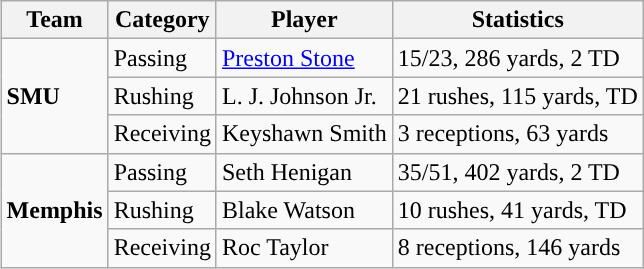<table class="wikitable" style="float: right;">
<tr>
<th>Team</th>
<th>Category</th>
<th>Player</th>
<th>Statistics</th>
</tr>
<tr>
<td rowspan=3><strong>SMU</strong></td>
<td>Passing</td>
<td><a href='#'>Preston Stone</a></td>
<td>15/23, 286 yards, 2 TD</td>
</tr>
<tr>
<td>Rushing</td>
<td>L. J. Johnson Jr.</td>
<td>21 rushes, 115 yards, TD</td>
</tr>
<tr>
<td>Receiving</td>
<td>Keyshawn Smith</td>
<td>3 receptions, 63 yards</td>
</tr>
<tr>
<td rowspan=3><strong>Memphis</strong></td>
<td>Passing</td>
<td>Seth Henigan</td>
<td>35/51, 402 yards, 2 TD</td>
</tr>
<tr>
<td>Rushing</td>
<td>Blake Watson</td>
<td>10 rushes, 41 yards, TD</td>
</tr>
<tr>
<td>Receiving</td>
<td>Roc Taylor</td>
<td>8 receptions, 146 yards</td>
</tr>
</table>
